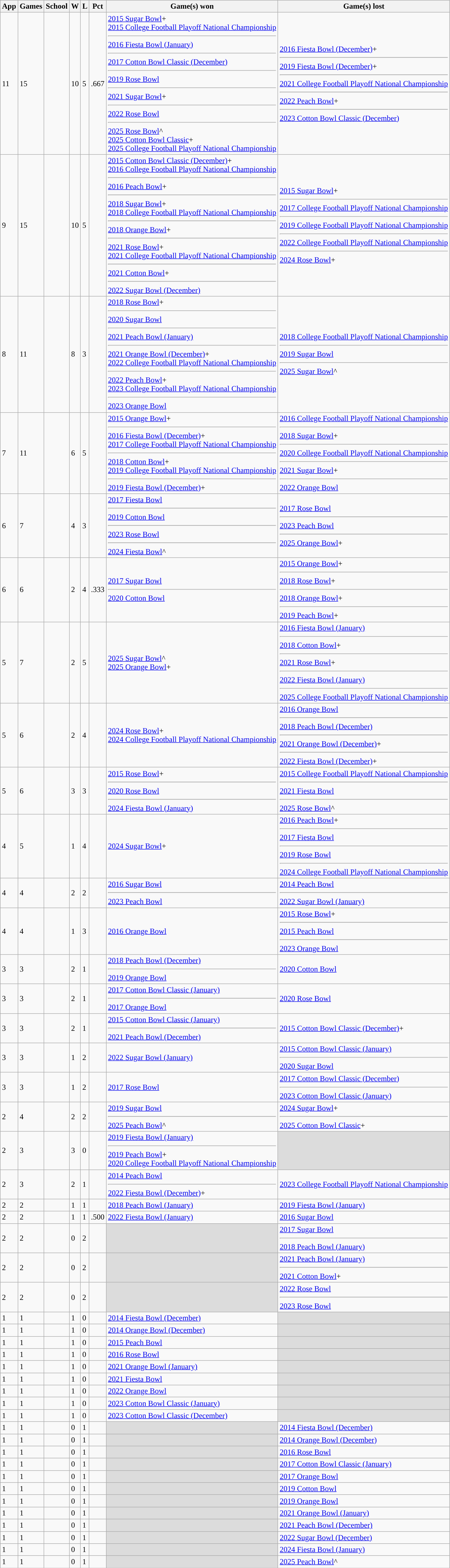<table class="wikitable sortable">
<tr>
<th>App</th>
<th>Games</th>
<th>School</th>
<th>W</th>
<th>L</th>
<th>Pct</th>
<th class="unsortable" !>Game(s) won</th>
<th class="unsortable" !>Game(s) lost</th>
</tr>
<tr>
<td>11</td>
<td>15</td>
<td><a href='#'></a></td>
<td>10</td>
<td>5</td>
<td>.667</td>
<td><a href='#'>2015 Sugar Bowl</a>+<br><a href='#'>2015 College Football Playoff National Championship</a><hr><a href='#'>2016 Fiesta Bowl (January)</a><hr><a href='#'>2017 Cotton Bowl Classic (December)</a><hr><a href='#'>2019 Rose Bowl</a><hr><a href='#'>2021 Sugar Bowl</a>+<hr><a href='#'>2022 Rose Bowl</a><hr><a href='#'>2025 Rose Bowl</a>^<br><a href='#'>2025 Cotton Bowl Classic</a>+<br><a href='#'>2025 College Football Playoff National Championship</a></td>
<td><a href='#'>2016 Fiesta Bowl (December)</a>+<hr><a href='#'>2019 Fiesta Bowl (December)</a>+<hr><a href='#'>2021 College Football Playoff National Championship</a><hr> <a href='#'>2022 Peach Bowl</a>+<hr><a href='#'>2023 Cotton Bowl Classic (December)</a></td>
</tr>
<tr>
<td>9</td>
<td>15</td>
<td><a href='#'></a></td>
<td>10</td>
<td>5</td>
<td></td>
<td><a href='#'>2015 Cotton Bowl Classic (December)</a>+<br><a href='#'>2016 College Football Playoff National Championship</a><hr><a href='#'>2016 Peach Bowl</a>+<hr><a href='#'>2018 Sugar Bowl</a>+<br><a href='#'>2018 College Football Playoff National Championship</a><hr><a href='#'>2018 Orange Bowl</a>+<hr><a href='#'>2021 Rose Bowl</a>+<br><a href='#'>2021 College Football Playoff National Championship</a><hr><a href='#'>2021 Cotton Bowl</a>+ <hr> <a href='#'>2022 Sugar Bowl (December)</a></td>
<td><a href='#'>2015 Sugar Bowl</a>+<hr><a href='#'>2017 College Football Playoff National Championship</a><hr><a href='#'>2019 College Football Playoff National Championship</a><hr><a href='#'>2022 College Football Playoff National Championship</a><hr><a href='#'>2024 Rose Bowl</a>+</td>
</tr>
<tr>
<td>8</td>
<td>11</td>
<td><a href='#'></a></td>
<td>8</td>
<td>3</td>
<td></td>
<td><a href='#'>2018 Rose Bowl</a>+<hr><a href='#'>2020 Sugar Bowl</a><hr><a href='#'>2021 Peach Bowl (January)</a><hr><a href='#'>2021 Orange Bowl (December)</a>+ <br><a href='#'>2022 College Football Playoff National Championship</a><hr> <a href='#'>2022 Peach Bowl</a>+<br><a href='#'>2023 College Football Playoff National Championship</a> <hr><a href='#'>2023 Orange Bowl</a></td>
<td><a href='#'>2018 College Football Playoff National Championship</a><hr><a href='#'>2019 Sugar Bowl</a><hr><a href='#'>2025 Sugar Bowl</a>^</td>
</tr>
<tr>
<td>7</td>
<td>11</td>
<td><a href='#'></a></td>
<td>6</td>
<td>5</td>
<td></td>
<td><a href='#'>2015 Orange Bowl</a>+<hr><a href='#'>2016 Fiesta Bowl (December)</a>+<br><a href='#'>2017 College Football Playoff National Championship</a><hr><a href='#'>2018 Cotton Bowl</a>+<br><a href='#'>2019 College Football Playoff National Championship</a><hr><a href='#'>2019 Fiesta Bowl (December)</a>+</td>
<td><a href='#'>2016 College Football Playoff National Championship</a><hr><a href='#'>2018 Sugar Bowl</a>+<hr><a href='#'>2020 College Football Playoff National Championship</a><hr><a href='#'>2021 Sugar Bowl</a>+<hr><a href='#'>2022 Orange Bowl</a></td>
</tr>
<tr>
<td>6</td>
<td>7</td>
<td><a href='#'></a></td>
<td>4</td>
<td>3</td>
<td></td>
<td><a href='#'>2017 Fiesta Bowl</a><hr><a href='#'>2019 Cotton Bowl</a><hr><a href='#'>2023 Rose Bowl</a><hr><a href='#'>2024 Fiesta Bowl</a>^</td>
<td><a href='#'>2017 Rose Bowl</a><hr> <a href='#'>2023 Peach Bowl</a><hr><a href='#'>2025 Orange Bowl</a>+</td>
</tr>
<tr>
<td>6</td>
<td>6</td>
<td><a href='#'></a></td>
<td>2</td>
<td>4</td>
<td>.333</td>
<td><a href='#'>2017 Sugar Bowl</a><hr><a href='#'>2020 Cotton Bowl</a></td>
<td><a href='#'>2015 Orange Bowl</a>+<hr><a href='#'>2018 Rose Bowl</a>+<hr><a href='#'>2018 Orange Bowl</a>+<hr><a href='#'>2019 Peach Bowl</a>+</td>
</tr>
<tr>
<td>5</td>
<td>7</td>
<td><a href='#'></a></td>
<td>2</td>
<td>5</td>
<td></td>
<td><a href='#'>2025 Sugar Bowl</a>^<br><a href='#'>2025 Orange Bowl</a>+</td>
<td><a href='#'>2016 Fiesta Bowl (January)</a><hr> <a href='#'>2018 Cotton Bowl</a>+<hr> <a href='#'>2021 Rose Bowl</a>+<hr><a href='#'>2022 Fiesta Bowl (January)</a><hr><a href='#'>2025 College Football Playoff National Championship</a></td>
</tr>
<tr>
<td>5</td>
<td>6</td>
<td><a href='#'></a></td>
<td>2</td>
<td>4</td>
<td></td>
<td><a href='#'>2024 Rose Bowl</a>+<br><a href='#'>2024 College Football Playoff National Championship</a></td>
<td><a href='#'>2016 Orange Bowl</a><hr> <a href='#'>2018 Peach Bowl (December)</a><hr><a href='#'>2021 Orange Bowl (December)</a>+ <hr> <a href='#'>2022 Fiesta Bowl (December)</a>+</td>
</tr>
<tr>
<td>5</td>
<td>6</td>
<td><a href='#'></a></td>
<td>3</td>
<td>3</td>
<td></td>
<td><a href='#'>2015 Rose Bowl</a>+<hr><a href='#'>2020 Rose Bowl</a><hr><a href='#'>2024 Fiesta Bowl (January)</a></td>
<td><a href='#'>2015 College Football Playoff National Championship</a><hr> <a href='#'>2021 Fiesta Bowl</a><hr><a href='#'>2025 Rose Bowl</a>^</td>
</tr>
<tr>
<td>4</td>
<td>5</td>
<td><a href='#'></a></td>
<td>1</td>
<td>4</td>
<td></td>
<td><a href='#'>2024 Sugar Bowl</a>+</td>
<td><a href='#'>2016 Peach Bowl</a>+<hr><a href='#'>2017 Fiesta Bowl</a><hr><a href='#'>2019 Rose Bowl</a><hr><a href='#'>2024 College Football Playoff National Championship</a></td>
</tr>
<tr>
<td>4</td>
<td>4</td>
<td><a href='#'></a></td>
<td>2</td>
<td>2</td>
<td></td>
<td><a href='#'>2016 Sugar Bowl</a><hr><a href='#'>2023 Peach Bowl</a></td>
<td><a href='#'>2014 Peach Bowl</a><hr><a href='#'>2022 Sugar Bowl (January)</a></td>
</tr>
<tr>
<td>4</td>
<td>4</td>
<td><a href='#'></a></td>
<td>1</td>
<td>3</td>
<td></td>
<td><a href='#'>2016 Orange Bowl</a></td>
<td><a href='#'>2015 Rose Bowl</a>+<hr><a href='#'>2015 Peach Bowl</a><hr><a href='#'>2023 Orange Bowl</a></td>
</tr>
<tr>
<td>3</td>
<td>3</td>
<td><a href='#'></a></td>
<td>2</td>
<td>1</td>
<td></td>
<td><a href='#'>2018 Peach Bowl (December)</a><hr><a href='#'>2019 Orange Bowl</a></td>
<td><a href='#'>2020 Cotton Bowl</a></td>
</tr>
<tr>
<td>3</td>
<td>3</td>
<td><a href='#'></a></td>
<td>2</td>
<td>1</td>
<td></td>
<td><a href='#'>2017 Cotton Bowl Classic (January)</a><hr><a href='#'>2017 Orange Bowl</a></td>
<td><a href='#'>2020 Rose Bowl</a></td>
</tr>
<tr>
<td>3</td>
<td>3</td>
<td><a href='#'></a></td>
<td>2</td>
<td>1</td>
<td></td>
<td><a href='#'>2015 Cotton Bowl Classic (January)</a><hr><a href='#'>2021 Peach Bowl (December)</a></td>
<td><a href='#'>2015 Cotton Bowl Classic (December)</a>+</td>
</tr>
<tr>
<td>3</td>
<td>3</td>
<td><a href='#'></a></td>
<td>1</td>
<td>2</td>
<td></td>
<td><a href='#'>2022 Sugar Bowl (January)</a></td>
<td><a href='#'>2015 Cotton Bowl Classic (January)</a><hr><a href='#'>2020 Sugar Bowl</a></td>
</tr>
<tr>
<td>3</td>
<td>3</td>
<td><a href='#'></a></td>
<td>1</td>
<td>2</td>
<td></td>
<td><a href='#'>2017 Rose Bowl</a></td>
<td><a href='#'>2017 Cotton Bowl Classic (December)</a><hr><a href='#'>2023 Cotton Bowl Classic (January)</a></td>
</tr>
<tr>
<td>2</td>
<td>4</td>
<td><a href='#'></a></td>
<td>2</td>
<td>2</td>
<td></td>
<td><a href='#'>2019 Sugar Bowl</a><hr><a href='#'>2025 Peach Bowl</a>^</td>
<td><a href='#'>2024 Sugar Bowl</a>+<hr><a href='#'>2025 Cotton Bowl Classic</a>+</td>
</tr>
<tr>
<td>2</td>
<td>3</td>
<td><a href='#'></a></td>
<td>3</td>
<td>0</td>
<td></td>
<td><a href='#'>2019 Fiesta Bowl (January)</a><hr><a href='#'>2019 Peach Bowl</a>+<br><a href='#'>2020 College Football Playoff National Championship</a></td>
<td style="background:#DCDCDC;"> </td>
</tr>
<tr>
<td>2</td>
<td>3</td>
<td><a href='#'></a></td>
<td>2</td>
<td>1</td>
<td></td>
<td><a href='#'>2014 Peach Bowl</a> <hr> <a href='#'>2022 Fiesta Bowl (December)</a>+</td>
<td><a href='#'>2023 College Football Playoff National Championship</a></td>
</tr>
<tr>
<td>2</td>
<td>2</td>
<td><a href='#'></a></td>
<td>1</td>
<td>1</td>
<td></td>
<td><a href='#'>2018 Peach Bowl (January)</a></td>
<td><a href='#'>2019 Fiesta Bowl (January)</a></td>
</tr>
<tr>
<td>2</td>
<td>2</td>
<td><a href='#'></a></td>
<td>1</td>
<td>1</td>
<td>.500</td>
<td><a href='#'>2022 Fiesta Bowl (January)</a></td>
<td><a href='#'>2016 Sugar Bowl</a></td>
</tr>
<tr>
<td>2</td>
<td>2</td>
<td><a href='#'></a></td>
<td>0</td>
<td>2</td>
<td></td>
<td style="background:#DCDCDC;"> </td>
<td><a href='#'>2017 Sugar Bowl</a><hr> <a href='#'>2018 Peach Bowl (January)</a></td>
</tr>
<tr>
<td>2</td>
<td>2</td>
<td><a href='#'></a></td>
<td>0</td>
<td>2</td>
<td></td>
<td style="background:#DCDCDC;"> </td>
<td><a href='#'>2021 Peach Bowl (January)</a><hr><a href='#'>2021 Cotton Bowl</a>+</td>
</tr>
<tr>
<td>2</td>
<td>2</td>
<td><a href='#'></a></td>
<td>0</td>
<td>2</td>
<td></td>
<td style="background:#DCDCDC;"> </td>
<td><a href='#'>2022 Rose Bowl</a><hr> <a href='#'>2023 Rose Bowl</a></td>
</tr>
<tr>
<td>1</td>
<td>1</td>
<td><a href='#'></a></td>
<td>1</td>
<td>0</td>
<td></td>
<td><a href='#'>2014 Fiesta Bowl (December)</a></td>
<td style="background:#DCDCDC;"> </td>
</tr>
<tr>
<td>1</td>
<td>1</td>
<td><a href='#'></a></td>
<td>1</td>
<td>0</td>
<td></td>
<td><a href='#'>2014 Orange Bowl (December)</a></td>
<td style="background:#DCDCDC;"> </td>
</tr>
<tr>
<td>1</td>
<td>1</td>
<td><a href='#'></a></td>
<td>1</td>
<td>0</td>
<td></td>
<td><a href='#'>2015 Peach Bowl</a></td>
<td style="background:#DCDCDC;"> </td>
</tr>
<tr>
<td>1</td>
<td>1</td>
<td><a href='#'></a></td>
<td>1</td>
<td>0</td>
<td></td>
<td><a href='#'>2016 Rose Bowl</a></td>
<td style="background:#DCDCDC;"> </td>
</tr>
<tr>
<td>1</td>
<td>1</td>
<td><a href='#'></a></td>
<td>1</td>
<td>0</td>
<td></td>
<td><a href='#'>2021 Orange Bowl (January)</a></td>
<td style="background:#DCDCDC;"> </td>
</tr>
<tr>
<td>1</td>
<td>1</td>
<td><a href='#'></a></td>
<td>1</td>
<td>0</td>
<td></td>
<td><a href='#'>2021 Fiesta Bowl</a></td>
<td style="background:#DCDCDC;"> </td>
</tr>
<tr>
<td>1</td>
<td>1</td>
<td><a href='#'></a></td>
<td>1</td>
<td>0</td>
<td></td>
<td><a href='#'>2022 Orange Bowl</a></td>
<td style="background:#DCDCDC;"> </td>
</tr>
<tr>
<td>1</td>
<td>1</td>
<td><a href='#'></a></td>
<td>1</td>
<td>0</td>
<td></td>
<td><a href='#'>2023 Cotton Bowl Classic (January)</a></td>
<td style="background:#DCDCDC;"> </td>
</tr>
<tr>
<td>1</td>
<td>1</td>
<td><a href='#'></a></td>
<td>1</td>
<td>0</td>
<td></td>
<td><a href='#'>2023 Cotton Bowl Classic (December)</a></td>
<td style="background:#DCDCDC;"> </td>
</tr>
<tr>
<td>1</td>
<td>1</td>
<td><a href='#'></a></td>
<td>0</td>
<td>1</td>
<td></td>
<td style="background:#DCDCDC;"> </td>
<td><a href='#'>2014 Fiesta Bowl (December)</a></td>
</tr>
<tr>
<td>1</td>
<td>1</td>
<td><a href='#'></a></td>
<td>0</td>
<td>1</td>
<td></td>
<td style="background:#DCDCDC;"> </td>
<td><a href='#'>2014 Orange Bowl (December)</a></td>
</tr>
<tr>
<td>1</td>
<td>1</td>
<td><a href='#'></a></td>
<td>0</td>
<td>1</td>
<td></td>
<td style="background:#DCDCDC;"> </td>
<td><a href='#'>2016 Rose Bowl</a></td>
</tr>
<tr>
<td>1</td>
<td>1</td>
<td><a href='#'></a></td>
<td>0</td>
<td>1</td>
<td></td>
<td style="background:#DCDCDC;"> </td>
<td><a href='#'>2017 Cotton Bowl Classic (January)</a></td>
</tr>
<tr>
<td>1</td>
<td>1</td>
<td><a href='#'></a></td>
<td>0</td>
<td>1</td>
<td></td>
<td style="background:#DCDCDC;"> </td>
<td><a href='#'>2017 Orange Bowl</a></td>
</tr>
<tr>
<td>1</td>
<td>1</td>
<td><a href='#'></a></td>
<td>0</td>
<td>1</td>
<td></td>
<td style="background:#DCDCDC;"> </td>
<td><a href='#'>2019 Cotton Bowl</a></td>
</tr>
<tr>
<td>1</td>
<td>1</td>
<td><a href='#'></a></td>
<td>0</td>
<td>1</td>
<td></td>
<td style="background:#DCDCDC;"> </td>
<td><a href='#'>2019 Orange Bowl</a></td>
</tr>
<tr>
<td>1</td>
<td>1</td>
<td><a href='#'></a></td>
<td>0</td>
<td>1</td>
<td></td>
<td style="background:#DCDCDC;"> </td>
<td><a href='#'>2021 Orange Bowl (January)</a></td>
</tr>
<tr>
<td>1</td>
<td>1</td>
<td><a href='#'></a></td>
<td>0</td>
<td>1</td>
<td></td>
<td style="background:#DCDCDC;"> </td>
<td><a href='#'>2021 Peach Bowl (December)</a></td>
</tr>
<tr>
<td>1</td>
<td>1</td>
<td><a href='#'></a></td>
<td>0</td>
<td>1</td>
<td></td>
<td style="background:#DCDCDC;"> </td>
<td><a href='#'>2022 Sugar Bowl (December)</a></td>
</tr>
<tr>
<td>1</td>
<td>1</td>
<td><a href='#'></a></td>
<td>0</td>
<td>1</td>
<td></td>
<td style="background:#DCDCDC;"> </td>
<td><a href='#'>2024 Fiesta Bowl (January)</a></td>
</tr>
<tr>
<td>1</td>
<td>1</td>
<td><a href='#'></a></td>
<td>0</td>
<td>1</td>
<td></td>
<td style="background:#DCDCDC;"> </td>
<td><a href='#'>2025 Peach Bowl</a>^</td>
</tr>
</table>
